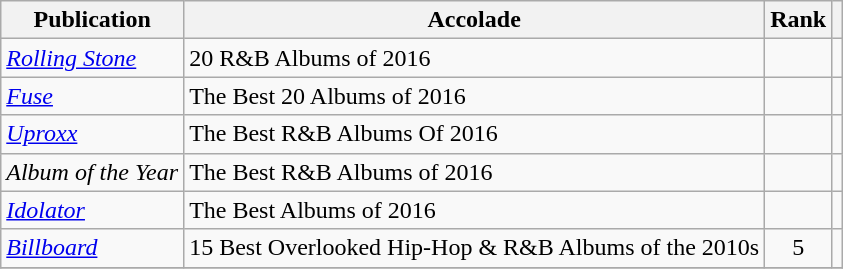<table class="wikitable sortable">
<tr>
<th>Publication</th>
<th>Accolade</th>
<th>Rank</th>
<th class="unsortable"></th>
</tr>
<tr>
<td><em><a href='#'>Rolling Stone</a></em></td>
<td>20 R&B Albums of 2016</td>
<td></td>
<td></td>
</tr>
<tr>
<td><em><a href='#'>Fuse</a></em></td>
<td>The Best 20 Albums of 2016</td>
<td></td>
<td></td>
</tr>
<tr>
<td><em><a href='#'>Uproxx</a></em></td>
<td>The Best R&B Albums Of 2016</td>
<td></td>
<td></td>
</tr>
<tr>
<td><em>Album of the Year</em></td>
<td>The Best R&B Albums of 2016</td>
<td></td>
<td align="center"></td>
</tr>
<tr>
<td><em><a href='#'>Idolator</a></em></td>
<td>The Best Albums of 2016</td>
<td></td>
<td align="center"></td>
</tr>
<tr>
<td><em><a href='#'>Billboard</a></em></td>
<td>15 Best Overlooked Hip-Hop & R&B Albums of the 2010s</td>
<td align="center">5</td>
<td align="center"></td>
</tr>
<tr>
</tr>
</table>
